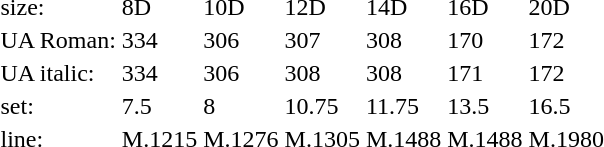<table style="margin-left:40px;">
<tr>
<td>size:</td>
<td>8D</td>
<td>10D</td>
<td>12D</td>
<td>14D</td>
<td>16D</td>
<td>20D</td>
</tr>
<tr>
<td>UA Roman:</td>
<td>334</td>
<td>306</td>
<td>307</td>
<td>308</td>
<td>170</td>
<td>172</td>
</tr>
<tr>
<td>UA italic:</td>
<td>334</td>
<td>306</td>
<td>308</td>
<td>308</td>
<td>171</td>
<td>172</td>
</tr>
<tr>
<td>set:</td>
<td>7.5</td>
<td>8</td>
<td>10.75</td>
<td>11.75</td>
<td>13.5</td>
<td>16.5</td>
</tr>
<tr>
<td>line:</td>
<td>M.1215</td>
<td>M.1276</td>
<td>M.1305</td>
<td>M.1488</td>
<td>M.1488</td>
<td>M.1980</td>
</tr>
</table>
